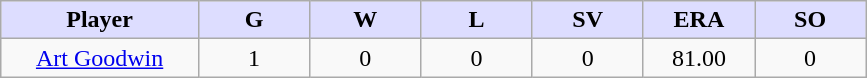<table class="wikitable sortable">
<tr>
<th style="background:#ddf; width:16%;">Player</th>
<th style="background:#ddf; width:9%;">G</th>
<th style="background:#ddf; width:9%;">W</th>
<th style="background:#ddf; width:9%;">L</th>
<th style="background:#ddf; width:9%;">SV</th>
<th style="background:#ddf; width:9%;">ERA</th>
<th style="background:#ddf; width:9%;">SO</th>
</tr>
<tr align=center>
<td><a href='#'>Art Goodwin</a></td>
<td>1</td>
<td>0</td>
<td>0</td>
<td>0</td>
<td>81.00</td>
<td>0</td>
</tr>
</table>
